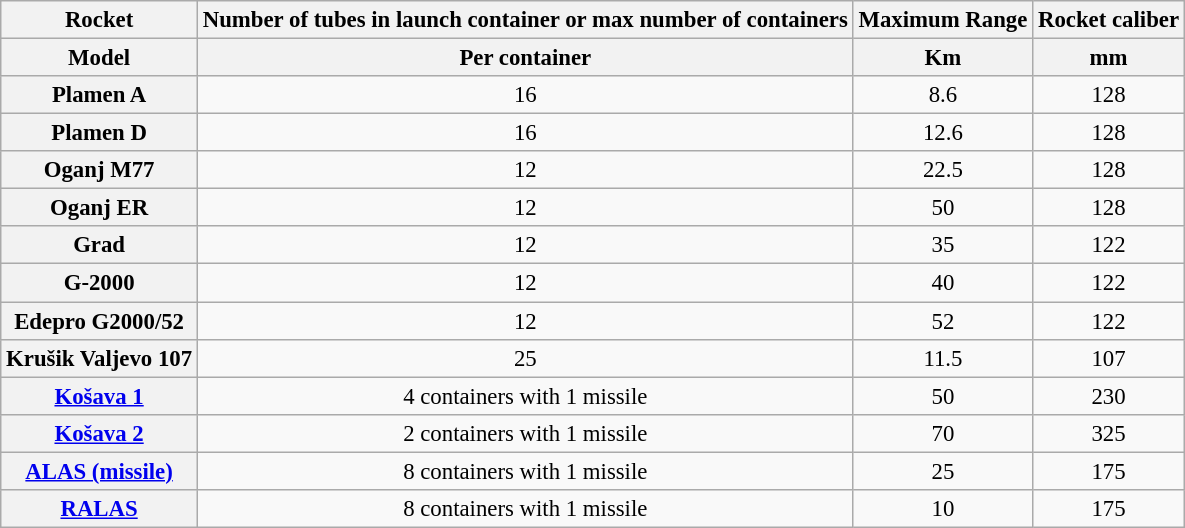<table class="wikitable" style="font-size:95%;">
<tr>
<th>Rocket</th>
<th>Number of tubes in launch container or max number of containers</th>
<th>Maximum Range</th>
<th>Rocket caliber</th>
</tr>
<tr>
<th>Model</th>
<th>Per container</th>
<th>Km</th>
<th>mm</th>
</tr>
<tr>
<th>Plamen A</th>
<td style="text-align:center;">16</td>
<td style="text-align:center;">8.6</td>
<td style="text-align:center;">128</td>
</tr>
<tr>
<th>Plamen D</th>
<td style="text-align:center;">16</td>
<td style="text-align:center;">12.6</td>
<td style="text-align:center;">128</td>
</tr>
<tr>
<th>Oganj M77</th>
<td style="text-align:center;">12</td>
<td style="text-align:center;">22.5</td>
<td style="text-align:center;">128</td>
</tr>
<tr>
<th>Oganj ER</th>
<td style="text-align:center;">12</td>
<td style="text-align:center;">50</td>
<td style="text-align:center;">128</td>
</tr>
<tr>
<th>Grad</th>
<td style="text-align:center;">12</td>
<td style="text-align:center;">35</td>
<td style="text-align:center;">122</td>
</tr>
<tr>
<th>G-2000  </th>
<td style="text-align:center;">12</td>
<td style="text-align:center;">40</td>
<td style="text-align:center;">122</td>
</tr>
<tr>
<th>Edepro G2000/52 </th>
<td style="text-align:center;">12</td>
<td style="text-align:center;">52</td>
<td style="text-align:center;">122</td>
</tr>
<tr>
<th>Krušik Valjevo 107</th>
<td style="text-align:center;">25</td>
<td style="text-align:center;">11.5</td>
<td style="text-align:center;">107</td>
</tr>
<tr>
<th><a href='#'>Košava 1</a></th>
<td style="text-align:center;">4 containers with 1 missile</td>
<td style="text-align:center;">50</td>
<td style="text-align:center;">230</td>
</tr>
<tr>
<th><a href='#'>Košava 2</a></th>
<td style="text-align:center;">2 containers with 1 missile</td>
<td style="text-align:center;">70</td>
<td style="text-align:center;">325</td>
</tr>
<tr>
<th><a href='#'>ALAS (missile)</a></th>
<td style="text-align:center;">8 containers with 1 missile</td>
<td style="text-align:center;">25</td>
<td style="text-align:center;">175</td>
</tr>
<tr>
<th><a href='#'>RALAS</a></th>
<td style="text-align:center;">8 containers with 1 missile</td>
<td style="text-align:center;">10</td>
<td style="text-align:center;">175</td>
</tr>
</table>
